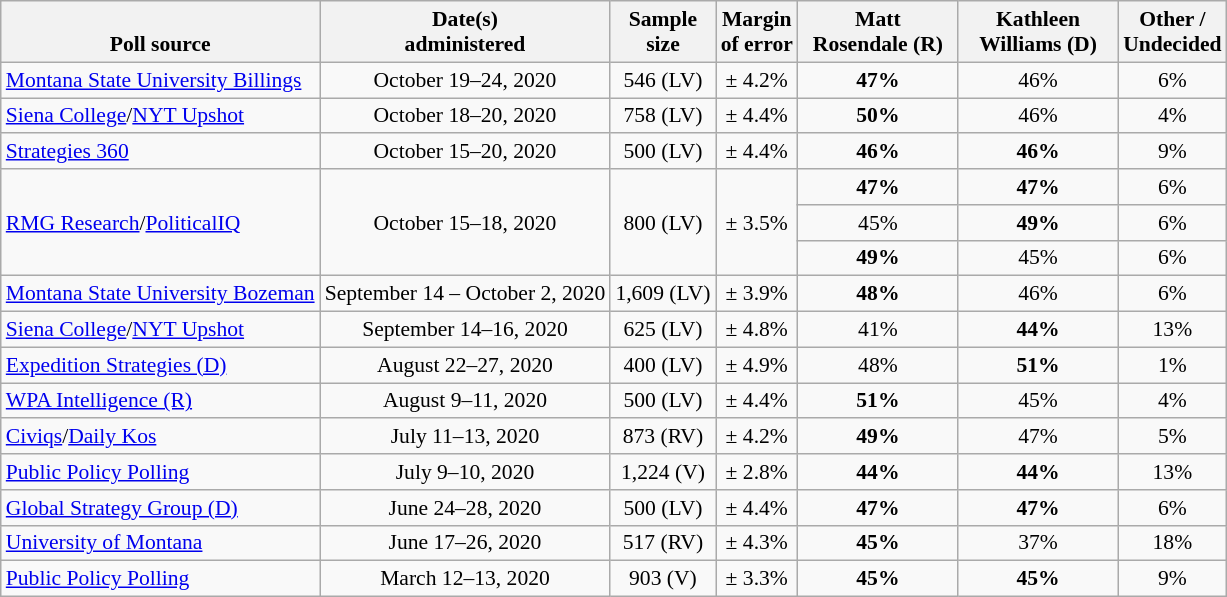<table class="wikitable" style="font-size:90%;text-align:center;">
<tr valign=bottom>
<th>Poll source</th>
<th>Date(s)<br>administered</th>
<th>Sample<br>size</th>
<th>Margin<br>of error</th>
<th style="width:100px;">Matt<br>Rosendale (R)</th>
<th style="width:100px;">Kathleen<br>Williams (D)</th>
<th>Other /<br>Undecided</th>
</tr>
<tr>
<td style="text-align:left;"><a href='#'>Montana State University Billings</a></td>
<td>October 19–24, 2020</td>
<td>546 (LV)</td>
<td>± 4.2%</td>
<td><strong>47%</strong></td>
<td>46%</td>
<td>6%</td>
</tr>
<tr>
<td style="text-align:left;"><a href='#'>Siena College</a>/<a href='#'>NYT Upshot</a></td>
<td>October 18–20, 2020</td>
<td>758 (LV)</td>
<td>± 4.4%</td>
<td><strong>50%</strong></td>
<td>46%</td>
<td>4%</td>
</tr>
<tr>
<td style="text-align:left;"><a href='#'>Strategies 360</a></td>
<td>October 15–20, 2020</td>
<td>500 (LV)</td>
<td>± 4.4%</td>
<td><strong>46%</strong></td>
<td><strong>46%</strong></td>
<td>9%</td>
</tr>
<tr>
<td rowspan=3 style="text-align:left;"><a href='#'>RMG Research</a>/<a href='#'>PoliticalIQ</a></td>
<td rowspan=3>October 15–18, 2020</td>
<td rowspan=3>800 (LV)</td>
<td rowspan=3>± 3.5%</td>
<td><strong>47%</strong></td>
<td><strong>47%</strong></td>
<td>6%</td>
</tr>
<tr>
<td>45%</td>
<td><strong>49%</strong></td>
<td>6%</td>
</tr>
<tr>
<td><strong>49%</strong></td>
<td>45%</td>
<td>6%</td>
</tr>
<tr>
<td style="text-align:left;"><a href='#'>Montana State University Bozeman</a></td>
<td>September 14 – October 2, 2020</td>
<td>1,609 (LV)</td>
<td>± 3.9%</td>
<td><strong>48%</strong></td>
<td>46%</td>
<td>6%</td>
</tr>
<tr>
<td style="text-align:left;"><a href='#'>Siena College</a>/<a href='#'>NYT Upshot</a></td>
<td>September 14–16, 2020</td>
<td>625 (LV)</td>
<td>± 4.8%</td>
<td>41%</td>
<td><strong>44%</strong></td>
<td>13%</td>
</tr>
<tr>
<td style="text-align:left;"><a href='#'>Expedition Strategies (D)</a></td>
<td>August 22–27, 2020</td>
<td>400 (LV)</td>
<td>± 4.9%</td>
<td>48%</td>
<td><strong>51%</strong></td>
<td>1%</td>
</tr>
<tr>
<td style="text-align:left;"><a href='#'>WPA Intelligence (R)</a></td>
<td>August 9–11, 2020</td>
<td>500 (LV)</td>
<td>± 4.4%</td>
<td><strong>51%</strong></td>
<td>45%</td>
<td>4%</td>
</tr>
<tr>
<td style="text-align:left;"><a href='#'>Civiqs</a>/<a href='#'>Daily Kos</a></td>
<td>July 11–13, 2020</td>
<td>873 (RV)</td>
<td>± 4.2%</td>
<td><strong>49%</strong></td>
<td>47%</td>
<td>5%</td>
</tr>
<tr>
<td style="text-align:left;"><a href='#'>Public Policy Polling</a></td>
<td>July 9–10, 2020</td>
<td>1,224 (V)</td>
<td>± 2.8%</td>
<td><strong>44%</strong></td>
<td><strong>44%</strong></td>
<td>13%</td>
</tr>
<tr>
<td style="text-align:left;"><a href='#'>Global Strategy Group (D)</a></td>
<td>June 24–28, 2020</td>
<td>500 (LV)</td>
<td>± 4.4%</td>
<td><strong>47%</strong></td>
<td><strong>47%</strong></td>
<td>6%</td>
</tr>
<tr>
<td style="text-align:left;"><a href='#'>University of Montana</a></td>
<td>June 17–26, 2020</td>
<td>517 (RV)</td>
<td>± 4.3%</td>
<td><strong>45%</strong></td>
<td>37%</td>
<td>18%</td>
</tr>
<tr>
<td style="text-align:left;"><a href='#'>Public Policy Polling</a></td>
<td>March 12–13, 2020</td>
<td>903 (V)</td>
<td>± 3.3%</td>
<td><strong>45%</strong></td>
<td><strong>45%</strong></td>
<td>9%</td>
</tr>
</table>
